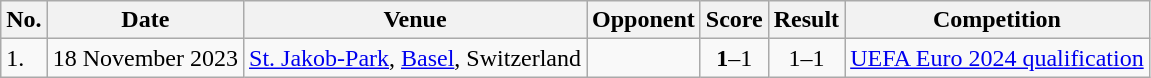<table class="wikitable" style="font-size:100%;">
<tr>
<th>No.</th>
<th>Date</th>
<th>Venue</th>
<th>Opponent</th>
<th>Score</th>
<th>Result</th>
<th>Competition</th>
</tr>
<tr>
<td>1.</td>
<td>18 November 2023</td>
<td><a href='#'>St. Jakob-Park</a>, <a href='#'>Basel</a>, Switzerland</td>
<td></td>
<td align=center><strong>1</strong>–1</td>
<td align=center>1–1</td>
<td><a href='#'>UEFA Euro 2024 qualification</a></td>
</tr>
</table>
